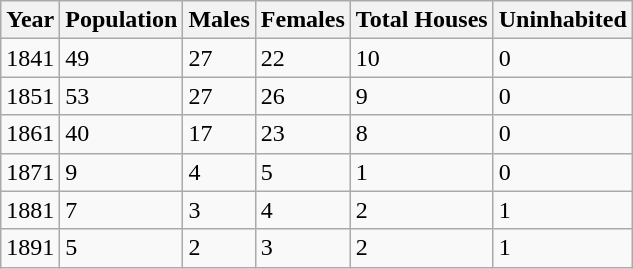<table class="wikitable">
<tr>
<th>Year</th>
<th>Population</th>
<th>Males</th>
<th>Females</th>
<th>Total Houses</th>
<th>Uninhabited</th>
</tr>
<tr>
<td>1841</td>
<td>49</td>
<td>27</td>
<td>22</td>
<td>10</td>
<td>0</td>
</tr>
<tr>
<td>1851</td>
<td>53</td>
<td>27</td>
<td>26</td>
<td>9</td>
<td>0</td>
</tr>
<tr>
<td>1861</td>
<td>40</td>
<td>17</td>
<td>23</td>
<td>8</td>
<td>0</td>
</tr>
<tr>
<td>1871</td>
<td>9</td>
<td>4</td>
<td>5</td>
<td>1</td>
<td>0</td>
</tr>
<tr>
<td>1881</td>
<td>7</td>
<td>3</td>
<td>4</td>
<td>2</td>
<td>1</td>
</tr>
<tr>
<td>1891</td>
<td>5</td>
<td>2</td>
<td>3</td>
<td>2</td>
<td>1</td>
</tr>
</table>
